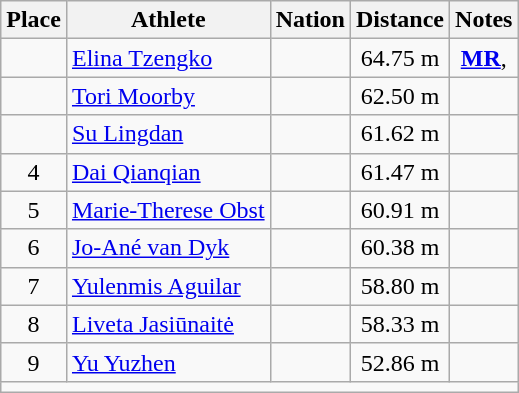<table class="wikitable mw-datatable sortable" style="text-align:center;">
<tr>
<th scope="col">Place</th>
<th scope="col">Athlete</th>
<th scope="col">Nation</th>
<th scope="col">Distance</th>
<th scope="col">Notes</th>
</tr>
<tr>
<td></td>
<td align="left"><a href='#'>Elina Tzengko</a></td>
<td align="left"></td>
<td>64.75 m</td>
<td><strong><a href='#'>MR</a></strong>, </td>
</tr>
<tr>
<td></td>
<td align="left"><a href='#'>Tori Moorby</a></td>
<td align="left"></td>
<td>62.50 m</td>
<td></td>
</tr>
<tr>
<td></td>
<td align="left"><a href='#'>Su Lingdan</a></td>
<td align="left"></td>
<td>61.62 m</td>
<td></td>
</tr>
<tr>
<td>4</td>
<td align="left"><a href='#'>Dai Qianqian</a></td>
<td align="left"></td>
<td>61.47 m</td>
<td></td>
</tr>
<tr>
<td>5</td>
<td align="left"><a href='#'>Marie-Therese Obst</a></td>
<td align="left"></td>
<td>60.91 m</td>
<td></td>
</tr>
<tr>
<td>6</td>
<td align="left"><a href='#'>Jo-Ané van Dyk</a></td>
<td align="left"></td>
<td>60.38 m</td>
<td></td>
</tr>
<tr>
<td>7</td>
<td align="left"><a href='#'>Yulenmis Aguilar</a></td>
<td align="left"></td>
<td>58.80 m</td>
<td></td>
</tr>
<tr>
<td>8</td>
<td align="left"><a href='#'>Liveta Jasiūnaitė</a></td>
<td align="left"></td>
<td>58.33 m</td>
<td></td>
</tr>
<tr>
<td>9</td>
<td align="left"><a href='#'>Yu Yuzhen</a></td>
<td align="left"></td>
<td>52.86 m</td>
<td></td>
</tr>
<tr class="sortbottom">
<td colspan="5"></td>
</tr>
</table>
